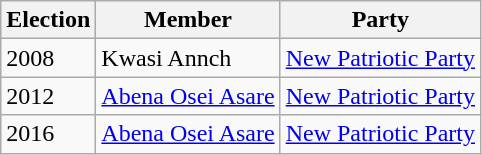<table class="wikitable">
<tr>
<th>Election</th>
<th>Member</th>
<th>Party</th>
</tr>
<tr>
<td>2008</td>
<td>Kwasi Annch</td>
<td><a href='#'>New Patriotic Party</a></td>
</tr>
<tr>
<td>2012</td>
<td><a href='#'>Abena Osei Asare</a></td>
<td><a href='#'>New Patriotic Party</a></td>
</tr>
<tr>
<td>2016</td>
<td><a href='#'>Abena Osei Asare</a></td>
<td><a href='#'>New Patriotic Party</a></td>
</tr>
</table>
